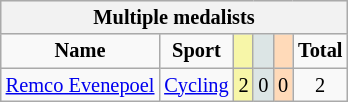<table class="wikitable" style=font-size:85%;float:center;text-align:center>
<tr style="background:#efefef;">
<th colspan=7>Multiple medalists</th>
</tr>
<tr align=center>
<td><strong>Name</strong></td>
<td><strong>Sport</strong></td>
<td style="background:#f7f6a8;"></td>
<td style="background:#dce5e5;"></td>
<td style="background:#ffdab9;"></td>
<td><strong>Total</strong></td>
</tr>
<tr align=center>
<td><a href='#'>Remco Evenepoel</a></td>
<td><a href='#'>Cycling</a></td>
<td style="background:#f7f6a8;">2</td>
<td style="background:#dce5e5;">0</td>
<td style="background:#ffdab9;">0</td>
<td>2</td>
</tr>
</table>
